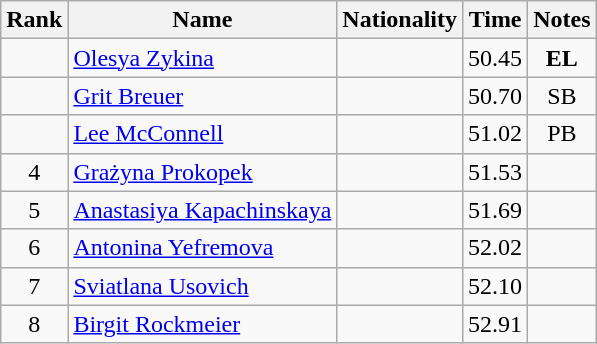<table class="wikitable sortable" style="text-align:center">
<tr>
<th>Rank</th>
<th>Name</th>
<th>Nationality</th>
<th>Time</th>
<th>Notes</th>
</tr>
<tr>
<td></td>
<td align=left><a href='#'>Olesya Zykina</a></td>
<td align=left></td>
<td>50.45</td>
<td><strong>EL</strong></td>
</tr>
<tr>
<td></td>
<td align=left><a href='#'>Grit Breuer</a></td>
<td align=left></td>
<td>50.70</td>
<td>SB</td>
</tr>
<tr>
<td></td>
<td align=left><a href='#'>Lee McConnell</a></td>
<td align=left></td>
<td>51.02</td>
<td>PB</td>
</tr>
<tr>
<td>4</td>
<td align=left><a href='#'>Grażyna Prokopek</a></td>
<td align=left></td>
<td>51.53</td>
<td></td>
</tr>
<tr>
<td>5</td>
<td align=left><a href='#'>Anastasiya Kapachinskaya</a></td>
<td align=left></td>
<td>51.69</td>
<td></td>
</tr>
<tr>
<td>6</td>
<td align=left><a href='#'>Antonina Yefremova</a></td>
<td align=left></td>
<td>52.02</td>
<td></td>
</tr>
<tr>
<td>7</td>
<td align=left><a href='#'>Sviatlana Usovich</a></td>
<td align=left></td>
<td>52.10</td>
<td></td>
</tr>
<tr>
<td>8</td>
<td align=left><a href='#'>Birgit Rockmeier</a></td>
<td align=left></td>
<td>52.91</td>
<td></td>
</tr>
</table>
